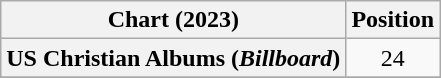<table class="wikitable plainrowheaders" style="text-align:center">
<tr>
<th scope="col">Chart (2023)</th>
<th scope="col">Position</th>
</tr>
<tr>
<th scope="row">US Christian Albums (<em>Billboard</em>)</th>
<td>24</td>
</tr>
<tr>
</tr>
</table>
